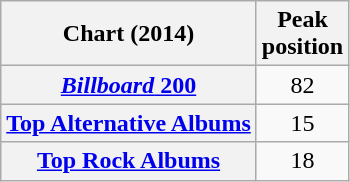<table class="wikitable plainrowheaders sortable" style="text-align:center;">
<tr>
<th scope="col">Chart (2014)</th>
<th scope="col">Peak<br>position</th>
</tr>
<tr>
<th scope="row"><a href='#'><em>Billboard</em> 200</a></th>
<td>82</td>
</tr>
<tr>
<th scope="row"><a href='#'>Top Alternative Albums</a></th>
<td>15</td>
</tr>
<tr>
<th scope="row"><a href='#'>Top Rock Albums</a></th>
<td>18</td>
</tr>
</table>
